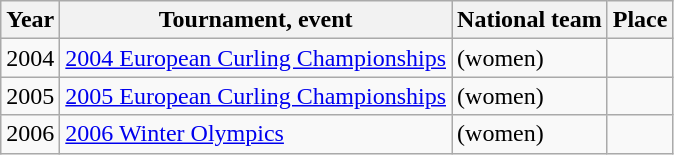<table class="wikitable">
<tr>
<th scope="col">Year</th>
<th scope="col">Tournament, event</th>
<th scope="col">National team</th>
<th scope="col">Place</th>
</tr>
<tr>
<td>2004</td>
<td><a href='#'>2004 European Curling Championships</a></td>
<td> (women)</td>
<td></td>
</tr>
<tr>
<td>2005</td>
<td><a href='#'>2005 European Curling Championships</a></td>
<td> (women)</td>
<td></td>
</tr>
<tr>
<td>2006</td>
<td><a href='#'>2006 Winter Olympics</a></td>
<td> (women)</td>
<td></td>
</tr>
</table>
